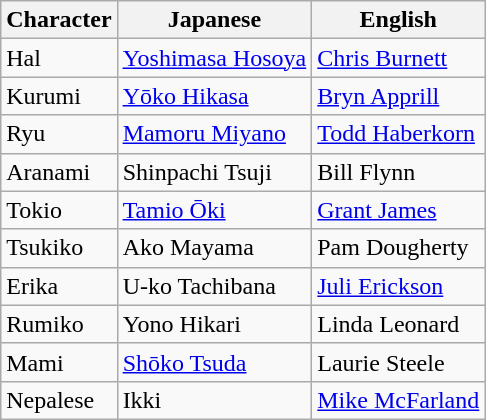<table class="wikitable">
<tr>
<th>Character</th>
<th>Japanese</th>
<th>English</th>
</tr>
<tr>
<td>Hal</td>
<td><a href='#'>Yoshimasa Hosoya</a></td>
<td><a href='#'>Chris Burnett</a></td>
</tr>
<tr>
<td>Kurumi</td>
<td><a href='#'>Yōko Hikasa</a></td>
<td><a href='#'>Bryn Apprill</a></td>
</tr>
<tr>
<td>Ryu</td>
<td><a href='#'>Mamoru Miyano</a></td>
<td><a href='#'>Todd Haberkorn</a></td>
</tr>
<tr>
<td>Aranami</td>
<td>Shinpachi Tsuji</td>
<td>Bill Flynn</td>
</tr>
<tr>
<td>Tokio</td>
<td><a href='#'>Tamio Ōki</a></td>
<td><a href='#'>Grant James</a></td>
</tr>
<tr>
<td>Tsukiko</td>
<td>Ako Mayama</td>
<td>Pam Dougherty</td>
</tr>
<tr>
<td>Erika</td>
<td>U-ko Tachibana</td>
<td><a href='#'>Juli Erickson</a></td>
</tr>
<tr>
<td>Rumiko</td>
<td>Yono Hikari</td>
<td>Linda Leonard</td>
</tr>
<tr>
<td>Mami</td>
<td><a href='#'>Shōko Tsuda</a></td>
<td>Laurie Steele</td>
</tr>
<tr>
<td>Nepalese</td>
<td>Ikki</td>
<td><a href='#'>Mike McFarland</a></td>
</tr>
</table>
